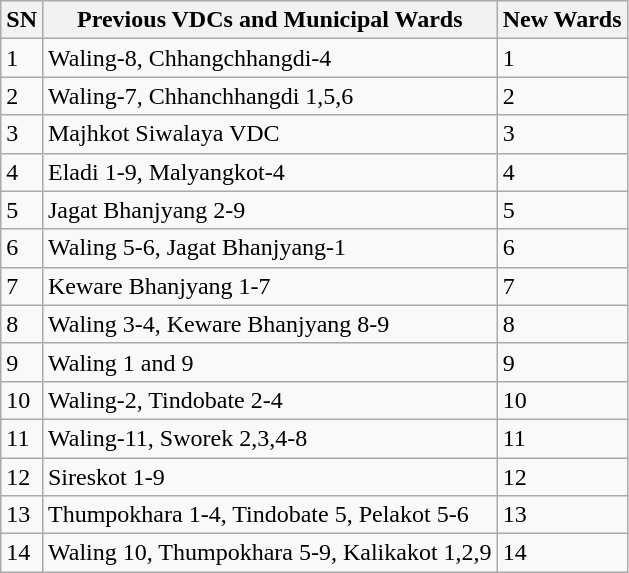<table class="wikitable">
<tr>
<th>SN</th>
<th>Previous VDCs and Municipal Wards</th>
<th>New Wards</th>
</tr>
<tr>
<td>1</td>
<td>Waling-8, Chhangchhangdi-4</td>
<td>1</td>
</tr>
<tr>
<td>2</td>
<td>Waling-7, Chhanchhangdi 1,5,6</td>
<td>2</td>
</tr>
<tr>
<td>3</td>
<td>Majhkot Siwalaya VDC</td>
<td>3</td>
</tr>
<tr>
<td>4</td>
<td>Eladi 1-9, Malyangkot-4</td>
<td>4</td>
</tr>
<tr>
<td>5</td>
<td>Jagat Bhanjyang 2-9</td>
<td>5</td>
</tr>
<tr>
<td>6</td>
<td>Waling 5-6, Jagat Bhanjyang-1</td>
<td>6</td>
</tr>
<tr>
<td>7</td>
<td>Keware Bhanjyang 1-7</td>
<td>7</td>
</tr>
<tr>
<td>8</td>
<td>Waling 3-4, Keware Bhanjyang 8-9</td>
<td>8</td>
</tr>
<tr>
<td>9</td>
<td>Waling 1 and 9</td>
<td>9</td>
</tr>
<tr>
<td>10</td>
<td>Waling-2, Tindobate 2-4</td>
<td>10</td>
</tr>
<tr>
<td>11</td>
<td>Waling-11, Sworek 2,3,4-8</td>
<td>11</td>
</tr>
<tr>
<td>12</td>
<td>Sireskot 1-9</td>
<td>12</td>
</tr>
<tr>
<td>13</td>
<td>Thumpokhara 1-4, Tindobate 5, Pelakot 5-6</td>
<td>13</td>
</tr>
<tr>
<td>14</td>
<td>Waling 10, Thumpokhara 5-9, Kalikakot 1,2,9</td>
<td>14</td>
</tr>
</table>
